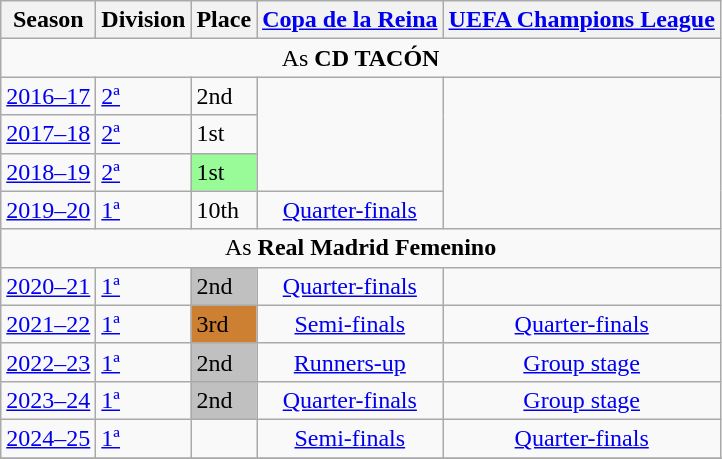<table class="wikitable">
<tr style="background:#f0f6fa;">
<th>Season</th>
<th>Division</th>
<th>Place</th>
<th><a href='#'>Copa de la Reina</a></th>
<th><a href='#'>UEFA Champions League</a></th>
</tr>
<tr>
<td colspan="5" align="center">As <strong>CD TACÓN</strong></td>
</tr>
<tr>
<td><a href='#'>2016–17</a></td>
<td><a href='#'>2ª</a></td>
<td>2nd</td>
<td rowspan="3"></td>
<td rowspan="4"></td>
</tr>
<tr>
<td><a href='#'>2017–18</a></td>
<td><a href='#'>2ª</a></td>
<td>1st</td>
</tr>
<tr>
<td><a href='#'>2018–19</a></td>
<td><a href='#'>2ª</a></td>
<td style="background:palegreen;">1st</td>
</tr>
<tr>
<td><a href='#'>2019–20</a></td>
<td><a href='#'>1ª</a></td>
<td>10th</td>
<td align=center><a href='#'>Quarter-finals</a></td>
</tr>
<tr>
<td colspan="5" align ="center">As <strong>Real Madrid Femenino</strong></td>
</tr>
<tr>
<td><a href='#'>2020–21</a></td>
<td><a href='#'>1ª</a></td>
<td style="background:silver;">2nd</td>
<td align=center><a href='#'>Quarter-finals</a></td>
<td></td>
</tr>
<tr>
<td><a href='#'>2021–22</a></td>
<td><a href='#'>1ª</a></td>
<td style="background:#CD7F32;">3rd</td>
<td align=center><a href='#'>Semi-finals</a></td>
<td align=center><a href='#'>Quarter-finals</a></td>
</tr>
<tr>
<td><a href='#'>2022–23</a></td>
<td><a href='#'>1ª</a></td>
<td style="background:silver;">2nd</td>
<td align=center><a href='#'>Runners-up</a></td>
<td align=center><a href='#'>Group stage</a></td>
</tr>
<tr>
<td><a href='#'>2023–24</a></td>
<td><a href='#'>1ª</a></td>
<td style="background:silver;">2nd</td>
<td align=center><a href='#'>Quarter-finals</a></td>
<td align=center><a href='#'>Group stage</a></td>
</tr>
<tr>
<td><a href='#'>2024–25</a></td>
<td><a href='#'>1ª</a></td>
<td></td>
<td align=center><a href='#'>Semi-finals</a></td>
<td align=center><a href='#'>Quarter-finals</a></td>
</tr>
<tr>
</tr>
</table>
